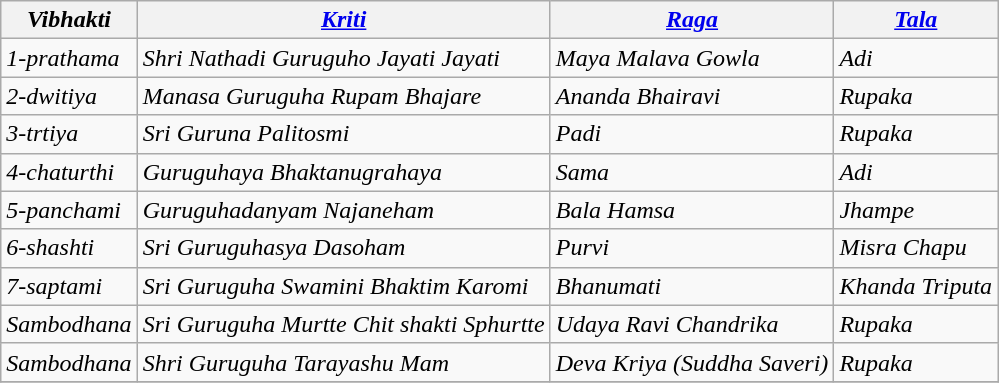<table class="wikitable">
<tr>
<th><em>Vibhakti</em></th>
<th><em><a href='#'>Kriti</a></em></th>
<th><em><a href='#'>Raga</a></em></th>
<th><em><a href='#'>Tala</a></em></th>
</tr>
<tr>
<td><em>1-prathama</em></td>
<td><em>Shri Nathadi Guruguho Jayati Jayati</em></td>
<td><em>Maya Malava Gowla</em></td>
<td><em>Adi</em></td>
</tr>
<tr>
<td><em>2-dwitiya</em></td>
<td><em>Manasa Guruguha Rupam Bhajare</em></td>
<td><em>Ananda Bhairavi</em></td>
<td><em>Rupaka</em></td>
</tr>
<tr>
<td><em>3-trtiya</em></td>
<td><em>Sri Guruna Palitosmi</em></td>
<td><em>Padi</em></td>
<td><em>Rupaka</em></td>
</tr>
<tr>
<td><em>4-chaturthi</em></td>
<td><em>Guruguhaya Bhaktanugrahaya</em></td>
<td><em>Sama</em></td>
<td><em>Adi</em></td>
</tr>
<tr>
<td><em>5-panchami</em></td>
<td><em>Guruguhadanyam Najaneham</em></td>
<td><em>Bala Hamsa</em></td>
<td><em>Jhampe</em></td>
</tr>
<tr>
<td><em>6-shashti</em></td>
<td><em>Sri Guruguhasya Dasoham</em></td>
<td><em>Purvi</em></td>
<td><em>Misra Chapu</em></td>
</tr>
<tr>
<td><em>7-saptami</em></td>
<td><em>Sri Guruguha Swamini Bhaktim Karomi</em></td>
<td><em>Bhanumati</em></td>
<td><em>Khanda Triputa</em></td>
</tr>
<tr>
<td><em>Sambodhana</em></td>
<td><em>Sri Guruguha Murtte Chit shakti Sphurtte</em></td>
<td><em>Udaya Ravi Chandrika</em></td>
<td><em>Rupaka</em></td>
</tr>
<tr>
<td><em>Sambodhana</em></td>
<td><em>Shri Guruguha Tarayashu Mam</em></td>
<td><em>Deva Kriya (Suddha Saveri)</em></td>
<td><em>Rupaka</em></td>
</tr>
<tr>
</tr>
</table>
